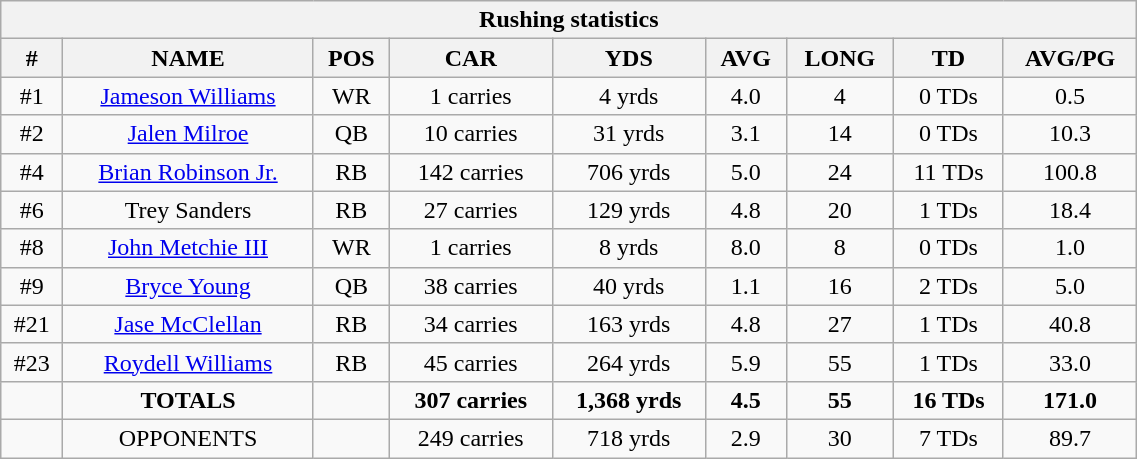<table style="width:60%; text-align:center;" class="wikitable collapsible collapsed">
<tr>
<th colspan="9">Rushing statistics</th>
</tr>
<tr>
<th>#</th>
<th>NAME</th>
<th>POS</th>
<th>CAR</th>
<th>YDS</th>
<th>AVG</th>
<th>LONG</th>
<th>TD</th>
<th>AVG/PG</th>
</tr>
<tr>
<td>#1</td>
<td><a href='#'>Jameson Williams</a></td>
<td>WR</td>
<td>1 carries</td>
<td>4 yrds</td>
<td>4.0</td>
<td>4</td>
<td>0 TDs</td>
<td>0.5</td>
</tr>
<tr>
<td>#2</td>
<td><a href='#'>Jalen Milroe</a></td>
<td>QB</td>
<td>10 carries</td>
<td>31 yrds</td>
<td>3.1</td>
<td>14</td>
<td>0 TDs</td>
<td>10.3</td>
</tr>
<tr>
<td>#4</td>
<td><a href='#'>Brian Robinson Jr.</a></td>
<td>RB</td>
<td>142 carries</td>
<td>706 yrds</td>
<td>5.0</td>
<td>24</td>
<td>11 TDs</td>
<td>100.8</td>
</tr>
<tr>
<td>#6</td>
<td>Trey Sanders</td>
<td>RB</td>
<td>27 carries</td>
<td>129 yrds</td>
<td>4.8</td>
<td>20</td>
<td>1 TDs</td>
<td>18.4</td>
</tr>
<tr>
<td>#8</td>
<td><a href='#'>John Metchie III</a></td>
<td>WR</td>
<td>1 carries</td>
<td>8 yrds</td>
<td>8.0</td>
<td>8</td>
<td>0 TDs</td>
<td>1.0</td>
</tr>
<tr>
<td>#9</td>
<td><a href='#'>Bryce Young</a></td>
<td>QB</td>
<td>38 carries</td>
<td>40 yrds</td>
<td>1.1</td>
<td>16</td>
<td>2 TDs</td>
<td>5.0</td>
</tr>
<tr>
<td>#21</td>
<td><a href='#'>Jase McClellan</a></td>
<td>RB</td>
<td>34 carries</td>
<td>163 yrds</td>
<td>4.8</td>
<td>27</td>
<td>1 TDs</td>
<td>40.8</td>
</tr>
<tr>
<td>#23</td>
<td><a href='#'>Roydell Williams</a></td>
<td>RB</td>
<td>45 carries</td>
<td>264 yrds</td>
<td>5.9</td>
<td>55</td>
<td>1 TDs</td>
<td>33.0</td>
</tr>
<tr>
<td></td>
<td><strong>TOTALS</strong></td>
<td></td>
<td><strong>307 carries</strong></td>
<td><strong>1,368 yrds</strong></td>
<td><strong>4.5</strong></td>
<td><strong>55</strong></td>
<td><strong>16 TDs</strong></td>
<td><strong>171.0</strong></td>
</tr>
<tr>
<td></td>
<td>OPPONENTS</td>
<td></td>
<td>249 carries</td>
<td>718 yrds</td>
<td>2.9</td>
<td>30</td>
<td>7 TDs</td>
<td>89.7</td>
</tr>
</table>
